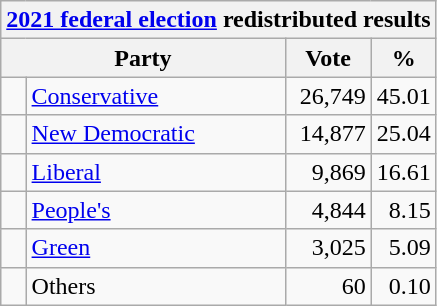<table class="wikitable">
<tr>
<th colspan="4"><a href='#'>2021 federal election</a> redistributed results</th>
</tr>
<tr>
<th bgcolor="#DDDDFF" width="130px" colspan="2">Party</th>
<th bgcolor="#DDDDFF" width="50px">Vote</th>
<th bgcolor="#DDDDFF" width="30px">%</th>
</tr>
<tr>
<td> </td>
<td><a href='#'>Conservative</a></td>
<td align=right>26,749</td>
<td align=right>45.01</td>
</tr>
<tr>
<td> </td>
<td><a href='#'>New Democratic</a></td>
<td align=right>14,877</td>
<td align=right>25.04</td>
</tr>
<tr>
<td> </td>
<td><a href='#'>Liberal</a></td>
<td align=right>9,869</td>
<td align=right>16.61</td>
</tr>
<tr>
<td> </td>
<td><a href='#'>People's</a></td>
<td align=right>4,844</td>
<td align=right>8.15</td>
</tr>
<tr>
<td> </td>
<td><a href='#'>Green</a></td>
<td align=right>3,025</td>
<td align=right>5.09</td>
</tr>
<tr>
<td> </td>
<td>Others</td>
<td align=right>60</td>
<td align=right>0.10</td>
</tr>
</table>
